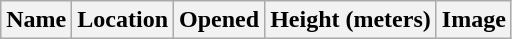<table class="wikitable sortable">
<tr>
<th>Name</th>
<th>Location</th>
<th>Opened</th>
<th>Height (meters)</th>
<th>Image<br>

















































</th>
</tr>
</table>
